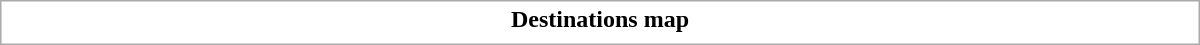<table class="collapsible uncollapsed" style="border:1px #aaa solid; width:50em; margin:0.2em auto">
<tr>
<th>Destinations map</th>
</tr>
<tr>
<td></td>
</tr>
</table>
